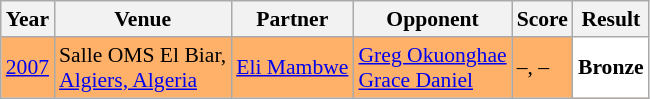<table class="sortable wikitable" style="font-size: 90%;">
<tr>
<th>Year</th>
<th>Venue</th>
<th>Partner</th>
<th>Opponent</th>
<th>Score</th>
<th>Result</th>
</tr>
<tr style="background:#FFB069">
<td align="center"><a href='#'>2007</a></td>
<td align="left">Salle OMS El Biar,<br><a href='#'>Algiers, Algeria</a></td>
<td align="left"> <a href='#'>Eli Mambwe</a></td>
<td align="left"> <a href='#'>Greg Okuonghae</a> <br>  <a href='#'>Grace Daniel</a></td>
<td align="left">–, –</td>
<td style="text-align:left; background:white"> <strong>Bronze</strong></td>
</tr>
</table>
